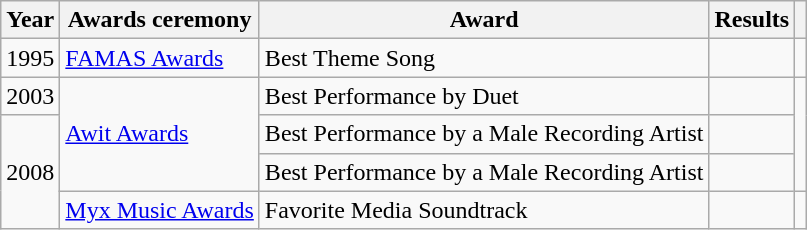<table class="wikitable">
<tr>
<th>Year</th>
<th>Awards ceremony</th>
<th>Award</th>
<th>Results</th>
<th></th>
</tr>
<tr>
<td>1995</td>
<td><a href='#'>FAMAS Awards</a></td>
<td>Best Theme Song</td>
<td></td>
<td></td>
</tr>
<tr>
<td>2003</td>
<td rowspan="3"><a href='#'>Awit Awards</a></td>
<td>Best Performance by Duet<br></td>
<td></td>
<td rowspan="3"></td>
</tr>
<tr>
<td rowspan="3">2008</td>
<td>Best Performance by a Male Recording Artist<br></td>
<td></td>
</tr>
<tr>
<td>Best Performance by a Male Recording Artist<br></td>
<td></td>
</tr>
<tr>
<td><a href='#'>Myx Music Awards</a></td>
<td>Favorite Media Soundtrack</td>
<td></td>
<td></td>
</tr>
</table>
